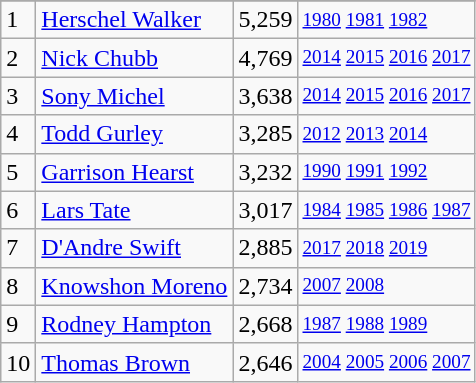<table class="wikitable">
<tr>
</tr>
<tr>
<td>1</td>
<td><a href='#'>Herschel Walker</a></td>
<td>5,259</td>
<td style="font-size:80%;"><a href='#'>1980</a> <a href='#'>1981</a> <a href='#'>1982</a></td>
</tr>
<tr>
<td>2</td>
<td><a href='#'>Nick Chubb</a></td>
<td>4,769</td>
<td style="font-size:80%;"><a href='#'>2014</a> <a href='#'>2015</a> <a href='#'>2016</a> <a href='#'>2017</a></td>
</tr>
<tr>
<td>3</td>
<td><a href='#'>Sony Michel</a></td>
<td>3,638</td>
<td style="font-size:80%;"><a href='#'>2014</a> <a href='#'>2015</a> <a href='#'>2016</a> <a href='#'>2017</a></td>
</tr>
<tr>
<td>4</td>
<td><a href='#'>Todd Gurley</a></td>
<td>3,285</td>
<td style="font-size:80%;"><a href='#'>2012</a> <a href='#'>2013</a> <a href='#'>2014</a></td>
</tr>
<tr>
<td>5</td>
<td><a href='#'>Garrison Hearst</a></td>
<td>3,232</td>
<td style="font-size:80%;"><a href='#'>1990</a> <a href='#'>1991</a> <a href='#'>1992</a></td>
</tr>
<tr>
<td>6</td>
<td><a href='#'>Lars Tate</a></td>
<td>3,017</td>
<td style="font-size:80%;"><a href='#'>1984</a> <a href='#'>1985</a> <a href='#'>1986</a> <a href='#'>1987</a></td>
</tr>
<tr>
<td>7</td>
<td><a href='#'>D'Andre Swift</a></td>
<td>2,885</td>
<td style="font-size:80%;"><a href='#'>2017</a> <a href='#'>2018</a> <a href='#'>2019</a></td>
</tr>
<tr>
<td>8</td>
<td><a href='#'>Knowshon Moreno</a></td>
<td>2,734</td>
<td style="font-size:80%;"><a href='#'>2007</a> <a href='#'>2008</a></td>
</tr>
<tr>
<td>9</td>
<td><a href='#'>Rodney Hampton</a></td>
<td>2,668</td>
<td style="font-size:80%;"><a href='#'>1987</a> <a href='#'>1988</a> <a href='#'>1989</a></td>
</tr>
<tr>
<td>10</td>
<td><a href='#'>Thomas Brown</a></td>
<td>2,646</td>
<td style="font-size:80%;"><a href='#'>2004</a> <a href='#'>2005</a> <a href='#'>2006</a> <a href='#'>2007</a></td>
</tr>
</table>
